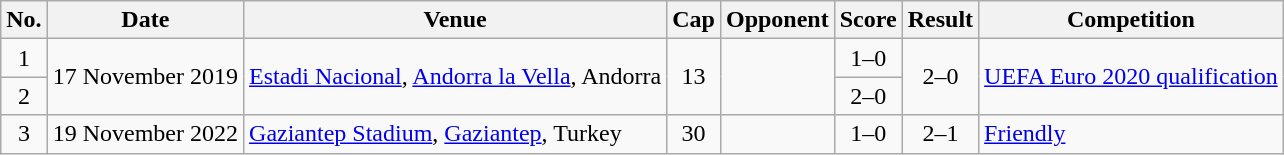<table class="wikitable sortable">
<tr>
<th scope="col">No.</th>
<th scope="col">Date</th>
<th scope="col">Venue</th>
<th scope="col">Cap</th>
<th scope="col">Opponent</th>
<th scope="col">Score</th>
<th scope="col">Result</th>
<th scope="col">Competition</th>
</tr>
<tr>
<td align="center">1</td>
<td rowspan="2">17 November 2019</td>
<td rowspan="2"><a href='#'>Estadi Nacional</a>, <a href='#'>Andorra la Vella</a>, Andorra</td>
<td rowspan="2" align="center">13</td>
<td rowspan="2"></td>
<td align="center">1–0</td>
<td rowspan="2" style="text-align:center">2–0</td>
<td rowspan="2"><a href='#'>UEFA Euro 2020 qualification</a></td>
</tr>
<tr>
<td align="center">2</td>
<td align="center">2–0</td>
</tr>
<tr>
<td align="center">3</td>
<td>19 November 2022</td>
<td><a href='#'>Gaziantep Stadium</a>, <a href='#'>Gaziantep</a>, Turkey</td>
<td align="center">30</td>
<td></td>
<td align="center">1–0</td>
<td style="text-align:center">2–1</td>
<td><a href='#'>Friendly</a></td>
</tr>
</table>
